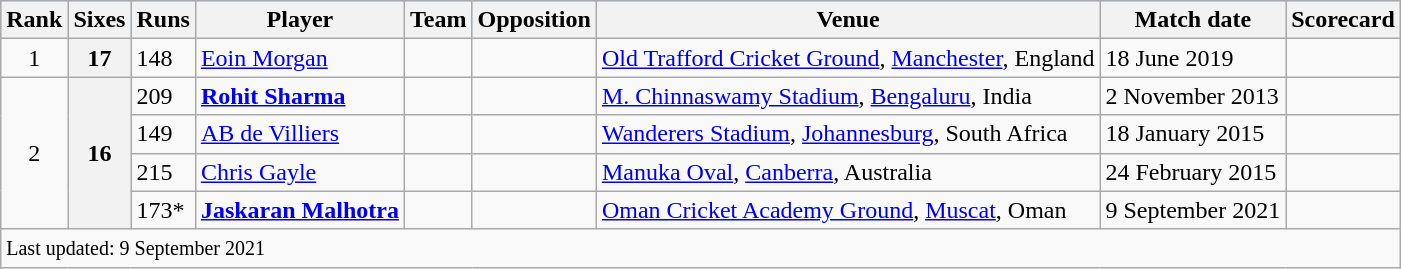<table class="wikitable plainrowheaders sortable">
<tr style="background:#9cf;">
<th>Rank</th>
<th>Sixes</th>
<th>Runs</th>
<th>Player</th>
<th>Team</th>
<th>Opposition</th>
<th>Venue</th>
<th>Match date</th>
<th>Scorecard</th>
</tr>
<tr>
<td align=center>1</td>
<th>17</th>
<td>148</td>
<td><a href='#'>Eoin Morgan</a></td>
<td></td>
<td></td>
<td><a href='#'>Old Trafford Cricket Ground</a>, <a href='#'>Manchester</a>, England</td>
<td>18 June 2019</td>
<td></td>
</tr>
<tr>
<td align=center rowspan=4>2</td>
<th rowspan="4">16</th>
<td>209</td>
<td><strong><a href='#'>Rohit Sharma</a></strong></td>
<td></td>
<td></td>
<td><a href='#'>M. Chinnaswamy Stadium</a>, <a href='#'>Bengaluru</a>, India</td>
<td>2 November 2013</td>
<td></td>
</tr>
<tr>
<td>149</td>
<td><a href='#'>AB de Villiers</a></td>
<td></td>
<td></td>
<td><a href='#'>Wanderers Stadium</a>, <a href='#'>Johannesburg</a>, South Africa</td>
<td>18 January 2015</td>
<td></td>
</tr>
<tr>
<td>215</td>
<td><a href='#'>Chris Gayle</a></td>
<td></td>
<td></td>
<td><a href='#'>Manuka Oval</a>, <a href='#'>Canberra</a>, Australia</td>
<td>24 February 2015</td>
<td></td>
</tr>
<tr>
<td>173*</td>
<td><strong><a href='#'>Jaskaran Malhotra</a></strong></td>
<td></td>
<td></td>
<td><a href='#'>Oman Cricket Academy Ground</a>, <a href='#'>Muscat</a>, Oman</td>
<td>9 September 2021</td>
<td></td>
</tr>
<tr class=sortbottom>
<td colspan="9"><small>Last updated: 9 September 2021</small></td>
</tr>
</table>
